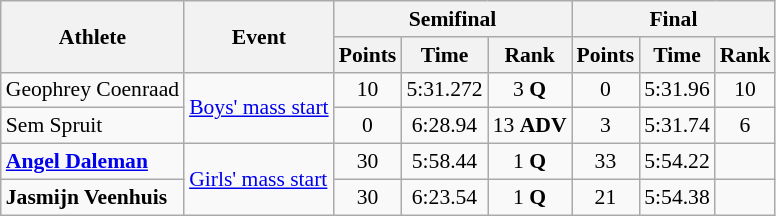<table class="wikitable" style="font-size:90%">
<tr>
<th rowspan=2>Athlete</th>
<th rowspan=2>Event</th>
<th colspan=3>Semifinal</th>
<th colspan=3>Final</th>
</tr>
<tr>
<th>Points</th>
<th>Time</th>
<th>Rank</th>
<th>Points</th>
<th>Time</th>
<th>Rank</th>
</tr>
<tr align=center>
<td align=left>Geophrey Coenraad</td>
<td align=left rowspan=2><a href='#'>Boys' mass start</a></td>
<td>10</td>
<td>5:31.272</td>
<td>3 <strong>Q</strong></td>
<td>0</td>
<td>5:31.96</td>
<td>10</td>
</tr>
<tr align=center>
<td align=left>Sem Spruit</td>
<td>0</td>
<td>6:28.94</td>
<td>13 <strong>ADV</strong></td>
<td>3</td>
<td>5:31.74</td>
<td>6</td>
</tr>
<tr align=center>
<td align=left><strong><a href='#'>Angel Daleman</a></strong></td>
<td align=left rowspan=2><a href='#'>Girls' mass start</a></td>
<td>30</td>
<td>5:58.44</td>
<td>1 <strong>Q</strong></td>
<td>33</td>
<td>5:54.22</td>
<td></td>
</tr>
<tr align=center>
<td align=left><strong>Jasmijn Veenhuis</strong></td>
<td>30</td>
<td>6:23.54</td>
<td>1 <strong>Q</strong></td>
<td>21</td>
<td>5:54.38</td>
<td></td>
</tr>
</table>
